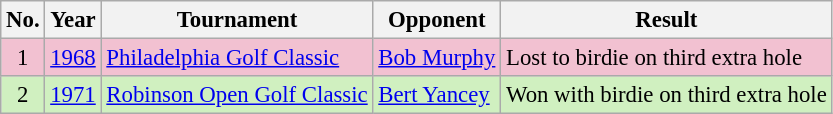<table class="wikitable" style="font-size:95%;">
<tr>
<th>No.</th>
<th>Year</th>
<th>Tournament</th>
<th>Opponent</th>
<th>Result</th>
</tr>
<tr style="background:#F2C1D1;">
<td align=center>1</td>
<td><a href='#'>1968</a></td>
<td><a href='#'>Philadelphia Golf Classic</a></td>
<td> <a href='#'>Bob Murphy</a></td>
<td>Lost to birdie on third extra hole</td>
</tr>
<tr style="background:#D0F0C0;">
<td align=center>2</td>
<td><a href='#'>1971</a></td>
<td><a href='#'>Robinson Open Golf Classic</a></td>
<td> <a href='#'>Bert Yancey</a></td>
<td>Won with birdie on third extra hole</td>
</tr>
</table>
